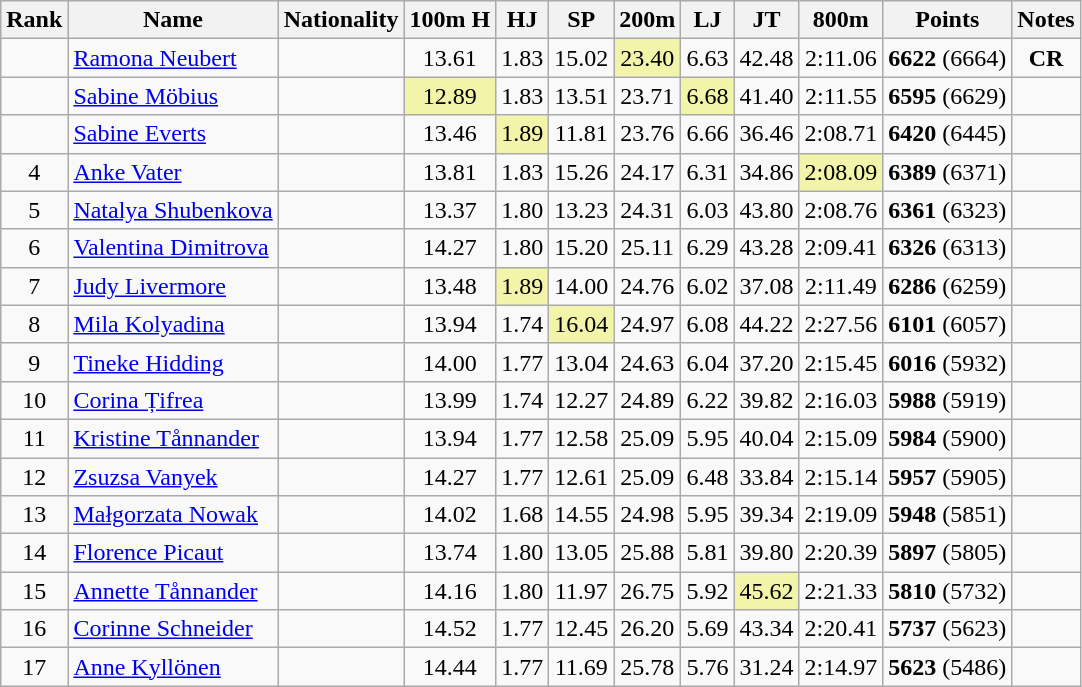<table class="wikitable sortable" style="text-align:center">
<tr>
<th>Rank</th>
<th>Name</th>
<th>Nationality</th>
<th>100m H</th>
<th>HJ</th>
<th>SP</th>
<th>200m</th>
<th>LJ</th>
<th>JT</th>
<th>800m</th>
<th>Points</th>
<th>Notes</th>
</tr>
<tr>
<td></td>
<td align=left><a href='#'>Ramona Neubert</a></td>
<td align=left></td>
<td>13.61</td>
<td>1.83</td>
<td>15.02</td>
<td bgcolor=#F2F5A9>23.40</td>
<td>6.63</td>
<td>42.48</td>
<td>2:11.06</td>
<td><strong>6622</strong> (6664)</td>
<td><strong>CR</strong></td>
</tr>
<tr>
<td></td>
<td align=left><a href='#'>Sabine Möbius</a></td>
<td align=left></td>
<td bgcolor=#F2F5A9>12.89</td>
<td>1.83</td>
<td>13.51</td>
<td>23.71</td>
<td bgcolor=#F2F5A9>6.68</td>
<td>41.40</td>
<td>2:11.55</td>
<td><strong>6595</strong> (6629)</td>
<td></td>
</tr>
<tr>
<td></td>
<td align=left><a href='#'>Sabine Everts</a></td>
<td align=left></td>
<td>13.46</td>
<td bgcolor=#F2F5A9>1.89</td>
<td>11.81</td>
<td>23.76</td>
<td>6.66</td>
<td>36.46</td>
<td>2:08.71</td>
<td><strong>6420</strong> (6445)</td>
<td></td>
</tr>
<tr>
<td>4</td>
<td align=left><a href='#'>Anke Vater</a></td>
<td align=left></td>
<td>13.81</td>
<td>1.83</td>
<td>15.26</td>
<td>24.17</td>
<td>6.31</td>
<td>34.86</td>
<td bgcolor=#F2F5A9>2:08.09</td>
<td><strong>6389</strong> (6371)</td>
<td></td>
</tr>
<tr>
<td>5</td>
<td align=left><a href='#'>Natalya Shubenkova</a></td>
<td align=left></td>
<td>13.37</td>
<td>1.80</td>
<td>13.23</td>
<td>24.31</td>
<td>6.03</td>
<td>43.80</td>
<td>2:08.76</td>
<td><strong>6361</strong> (6323)</td>
<td></td>
</tr>
<tr>
<td>6</td>
<td align=left><a href='#'>Valentina Dimitrova</a></td>
<td align=left></td>
<td>14.27</td>
<td>1.80</td>
<td>15.20</td>
<td>25.11</td>
<td>6.29</td>
<td>43.28</td>
<td>2:09.41</td>
<td><strong>6326</strong> (6313)</td>
<td></td>
</tr>
<tr>
<td>7</td>
<td align=left><a href='#'>Judy Livermore</a></td>
<td align=left></td>
<td>13.48</td>
<td bgcolor=#F2F5A9>1.89</td>
<td>14.00</td>
<td>24.76</td>
<td>6.02</td>
<td>37.08</td>
<td>2:11.49</td>
<td><strong>6286</strong> (6259)</td>
<td></td>
</tr>
<tr>
<td>8</td>
<td align=left><a href='#'>Mila Kolyadina</a></td>
<td align=left></td>
<td>13.94</td>
<td>1.74</td>
<td bgcolor=#F2F5A9>16.04</td>
<td>24.97</td>
<td>6.08</td>
<td>44.22</td>
<td>2:27.56</td>
<td><strong>6101</strong> (6057)</td>
<td></td>
</tr>
<tr>
<td>9</td>
<td align=left><a href='#'>Tineke Hidding</a></td>
<td align=left></td>
<td>14.00</td>
<td>1.77</td>
<td>13.04</td>
<td>24.63</td>
<td>6.04</td>
<td>37.20</td>
<td>2:15.45</td>
<td><strong>6016</strong> (5932)</td>
<td></td>
</tr>
<tr>
<td>10</td>
<td align=left><a href='#'>Corina Țifrea</a></td>
<td align=left></td>
<td>13.99</td>
<td>1.74</td>
<td>12.27</td>
<td>24.89</td>
<td>6.22</td>
<td>39.82</td>
<td>2:16.03</td>
<td><strong>5988</strong> (5919)</td>
<td></td>
</tr>
<tr>
<td>11</td>
<td align=left><a href='#'>Kristine Tånnander</a></td>
<td align=left></td>
<td>13.94</td>
<td>1.77</td>
<td>12.58</td>
<td>25.09</td>
<td>5.95</td>
<td>40.04</td>
<td>2:15.09</td>
<td><strong>5984</strong> (5900)</td>
<td></td>
</tr>
<tr>
<td>12</td>
<td align=left><a href='#'>Zsuzsa Vanyek</a></td>
<td align=left></td>
<td>14.27</td>
<td>1.77</td>
<td>12.61</td>
<td>25.09</td>
<td>6.48</td>
<td>33.84</td>
<td>2:15.14</td>
<td><strong>5957</strong> (5905)</td>
<td></td>
</tr>
<tr>
<td>13</td>
<td align=left><a href='#'>Małgorzata Nowak</a></td>
<td align=left></td>
<td>14.02</td>
<td>1.68</td>
<td>14.55</td>
<td>24.98</td>
<td>5.95</td>
<td>39.34</td>
<td>2:19.09</td>
<td><strong>5948</strong> (5851)</td>
<td></td>
</tr>
<tr>
<td>14</td>
<td align=left><a href='#'>Florence Picaut</a></td>
<td align=left></td>
<td>13.74</td>
<td>1.80</td>
<td>13.05</td>
<td>25.88</td>
<td>5.81</td>
<td>39.80</td>
<td>2:20.39</td>
<td><strong>5897</strong> (5805)</td>
<td></td>
</tr>
<tr>
<td>15</td>
<td align=left><a href='#'>Annette Tånnander</a></td>
<td align=left></td>
<td>14.16</td>
<td>1.80</td>
<td>11.97</td>
<td>26.75</td>
<td>5.92</td>
<td bgcolor=#F2F5A9>45.62</td>
<td>2:21.33</td>
<td><strong>5810</strong> (5732)</td>
<td></td>
</tr>
<tr>
<td>16</td>
<td align=left><a href='#'>Corinne Schneider</a></td>
<td align=left></td>
<td>14.52</td>
<td>1.77</td>
<td>12.45</td>
<td>26.20</td>
<td>5.69</td>
<td>43.34</td>
<td>2:20.41</td>
<td><strong>5737</strong> (5623)</td>
<td></td>
</tr>
<tr>
<td>17</td>
<td align=left><a href='#'>Anne Kyllönen</a></td>
<td align=left></td>
<td>14.44</td>
<td>1.77</td>
<td>11.69</td>
<td>25.78</td>
<td>5.76</td>
<td>31.24</td>
<td>2:14.97</td>
<td><strong>5623</strong> (5486)</td>
<td></td>
</tr>
</table>
